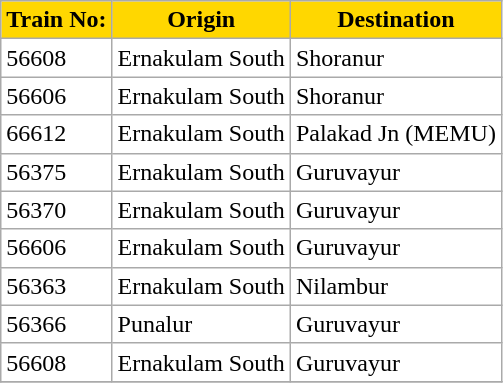<table class="wikitable sortable" style="background:#ffffff;">
<tr>
<th style="background-color:#FFD700">Train No:</th>
<th ! style="background-color:#FFD700">Origin</th>
<th ! style="background-color:#FFD700">Destination</th>
</tr>
<tr>
<td>56608</td>
<td>Ernakulam South</td>
<td>Shoranur</td>
</tr>
<tr>
<td>56606</td>
<td>Ernakulam South</td>
<td>Shoranur</td>
</tr>
<tr>
<td>66612</td>
<td>Ernakulam South</td>
<td>Palakad Jn (MEMU)</td>
</tr>
<tr>
<td>56375</td>
<td>Ernakulam South</td>
<td>Guruvayur</td>
</tr>
<tr>
<td>56370</td>
<td>Ernakulam South</td>
<td>Guruvayur</td>
</tr>
<tr>
<td>56606</td>
<td>Ernakulam South</td>
<td>Guruvayur</td>
</tr>
<tr>
<td>56363</td>
<td>Ernakulam South</td>
<td>Nilambur</td>
</tr>
<tr>
<td>56366</td>
<td>Punalur</td>
<td>Guruvayur</td>
</tr>
<tr>
<td>56608</td>
<td>Ernakulam South</td>
<td>Guruvayur</td>
</tr>
<tr>
</tr>
</table>
